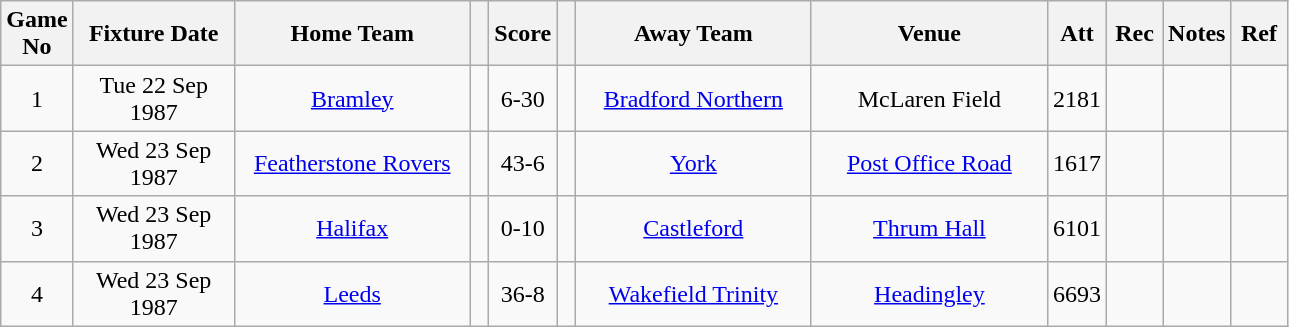<table class="wikitable" style="text-align:center;">
<tr>
<th width=20 abbr="No">Game No</th>
<th width=100 abbr="Date">Fixture Date</th>
<th width=150 abbr="Home Team">Home Team</th>
<th width=5 abbr="space"></th>
<th width=20 abbr="Score">Score</th>
<th width=5 abbr="space"></th>
<th width=150 abbr="Away Team">Away Team</th>
<th width=150 abbr="Venue">Venue</th>
<th width=30 abbr="Att">Att</th>
<th width=30 abbr="Rec">Rec</th>
<th width=20 abbr="Notes">Notes</th>
<th width=30 abbr="Ref">Ref</th>
</tr>
<tr>
<td>1</td>
<td>Tue 22 Sep 1987</td>
<td><a href='#'>Bramley</a></td>
<td></td>
<td>6-30</td>
<td></td>
<td><a href='#'>Bradford Northern</a></td>
<td>McLaren Field</td>
<td>2181</td>
<td></td>
<td></td>
<td></td>
</tr>
<tr>
<td>2</td>
<td>Wed 23 Sep 1987</td>
<td><a href='#'>Featherstone Rovers</a></td>
<td></td>
<td>43-6</td>
<td></td>
<td><a href='#'>York</a></td>
<td><a href='#'>Post Office Road</a></td>
<td>1617</td>
<td></td>
<td></td>
<td></td>
</tr>
<tr>
<td>3</td>
<td>Wed 23 Sep 1987</td>
<td><a href='#'>Halifax</a></td>
<td></td>
<td>0-10</td>
<td></td>
<td><a href='#'>Castleford</a></td>
<td><a href='#'>Thrum Hall</a></td>
<td>6101</td>
<td></td>
<td></td>
<td></td>
</tr>
<tr>
<td>4</td>
<td>Wed 23 Sep 1987</td>
<td><a href='#'>Leeds</a></td>
<td></td>
<td>36-8</td>
<td></td>
<td><a href='#'>Wakefield Trinity</a></td>
<td><a href='#'>Headingley</a></td>
<td>6693</td>
<td></td>
<td></td>
<td></td>
</tr>
</table>
